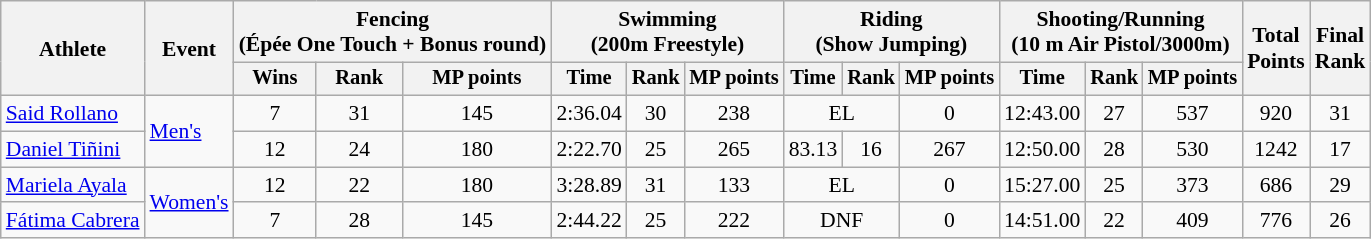<table class="wikitable" border="1" style="font-size:90%">
<tr>
<th rowspan=2>Athlete</th>
<th rowspan=2>Event</th>
<th colspan=3>Fencing<br><span> (Épée One Touch + Bonus round)</span></th>
<th colspan=3>Swimming<br><span> (200m Freestyle)</span></th>
<th colspan=3>Riding<br><span> (Show Jumping)</span></th>
<th colspan=3>Shooting/Running<br><span>(10 m Air Pistol/3000m)</span></th>
<th rowspan=2>Total<br>Points</th>
<th rowspan=2>Final<br>Rank</th>
</tr>
<tr style="font-size:95%">
<th>Wins</th>
<th>Rank</th>
<th>MP points</th>
<th>Time</th>
<th>Rank</th>
<th>MP points</th>
<th>Time</th>
<th>Rank</th>
<th>MP points</th>
<th>Time</th>
<th>Rank</th>
<th>MP points</th>
</tr>
<tr align=center>
<td align=left><a href='#'>Said Rollano</a></td>
<td align=left rowspan=2><a href='#'>Men's</a></td>
<td>7</td>
<td>31</td>
<td>145</td>
<td>2:36.04</td>
<td>30</td>
<td>238</td>
<td colspan=2>EL</td>
<td>0</td>
<td>12:43.00</td>
<td>27</td>
<td>537</td>
<td>920</td>
<td>31</td>
</tr>
<tr align=center>
<td align=left><a href='#'>Daniel Tiñini</a></td>
<td>12</td>
<td>24</td>
<td>180</td>
<td>2:22.70</td>
<td>25</td>
<td>265</td>
<td>83.13</td>
<td>16</td>
<td>267</td>
<td>12:50.00</td>
<td>28</td>
<td>530</td>
<td>1242</td>
<td>17</td>
</tr>
<tr align=center>
<td align=left><a href='#'>Mariela Ayala</a></td>
<td align=left rowspan=2><a href='#'>Women's</a></td>
<td>12</td>
<td>22</td>
<td>180</td>
<td>3:28.89</td>
<td>31</td>
<td>133</td>
<td colspan=2>EL</td>
<td>0</td>
<td>15:27.00</td>
<td>25</td>
<td>373</td>
<td>686</td>
<td>29</td>
</tr>
<tr align=center>
<td align=left><a href='#'>Fátima Cabrera</a></td>
<td>7</td>
<td>28</td>
<td>145</td>
<td>2:44.22</td>
<td>25</td>
<td>222</td>
<td colspan=2>DNF</td>
<td>0</td>
<td>14:51.00</td>
<td>22</td>
<td>409</td>
<td>776</td>
<td>26</td>
</tr>
</table>
